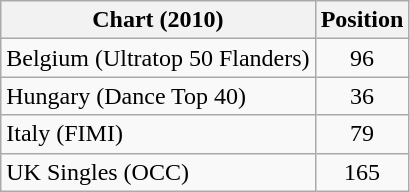<table class="wikitable sortable">
<tr>
<th>Chart (2010)</th>
<th>Position</th>
</tr>
<tr>
<td>Belgium (Ultratop 50 Flanders)</td>
<td align="center">96</td>
</tr>
<tr>
<td>Hungary (Dance Top 40)</td>
<td align="center">36</td>
</tr>
<tr>
<td>Italy (FIMI)</td>
<td align="center">79</td>
</tr>
<tr>
<td>UK Singles (OCC)</td>
<td align="center">165</td>
</tr>
</table>
